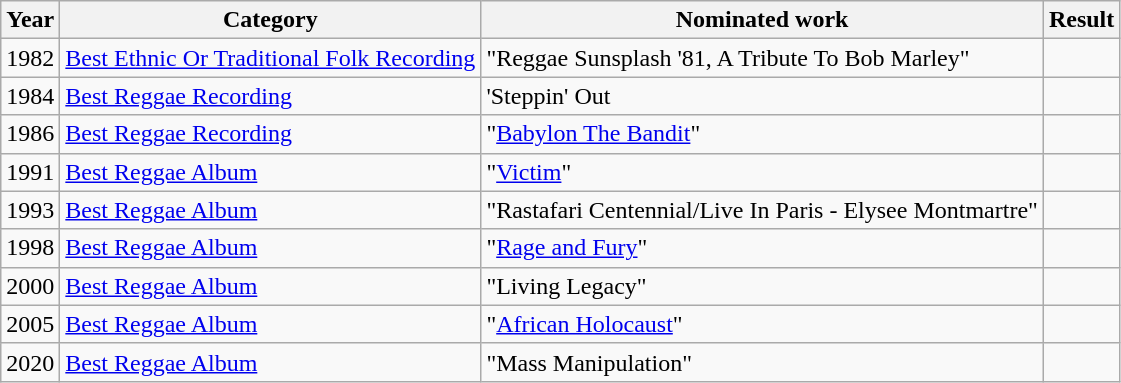<table class="wikitable sortable">
<tr>
<th>Year</th>
<th>Category</th>
<th>Nominated work</th>
<th>Result</th>
</tr>
<tr>
<td>1982</td>
<td><a href='#'>Best Ethnic Or Traditional Folk Recording</a></td>
<td>"Reggae Sunsplash '81, A Tribute To Bob Marley"</td>
<td></td>
</tr>
<tr>
<td>1984</td>
<td><a href='#'>Best Reggae Recording</a></td>
<td>'Steppin' Out<em></td>
<td></td>
</tr>
<tr>
<td>1986</td>
<td><a href='#'>Best Reggae Recording</a></td>
<td>"<a href='#'>Babylon The Bandit</a>"</td>
<td></td>
</tr>
<tr>
<td>1991</td>
<td><a href='#'>Best Reggae Album</a></td>
<td>"<a href='#'>Victim</a>"</td>
<td></td>
</tr>
<tr>
<td>1993</td>
<td><a href='#'>Best Reggae Album</a></td>
<td>"Rastafari Centennial/Live In Paris - Elysee Montmartre"</td>
<td></td>
</tr>
<tr>
<td>1998</td>
<td><a href='#'>Best Reggae Album</a></td>
<td>"<a href='#'>Rage and Fury</a>"</td>
<td></td>
</tr>
<tr>
<td>2000</td>
<td><a href='#'>Best Reggae Album</a></td>
<td>"Living Legacy"</td>
<td></td>
</tr>
<tr>
<td>2005</td>
<td><a href='#'>Best Reggae Album</a></td>
<td>"<a href='#'>African Holocaust</a>"</td>
<td></td>
</tr>
<tr>
<td>2020</td>
<td><a href='#'>Best Reggae Album</a></td>
<td>"Mass Manipulation"</td>
<td></td>
</tr>
</table>
